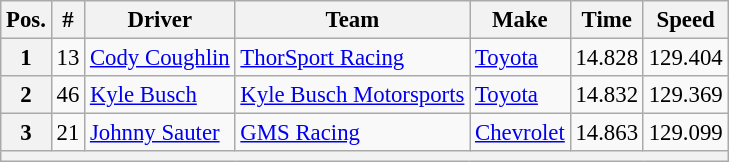<table class="wikitable" style="font-size: 95%;">
<tr>
<th>Pos.</th>
<th>#</th>
<th>Driver</th>
<th>Team</th>
<th>Make</th>
<th>Time</th>
<th>Speed</th>
</tr>
<tr>
<th>1</th>
<td>13</td>
<td><a href='#'>Cody Coughlin</a></td>
<td><a href='#'>ThorSport Racing</a></td>
<td><a href='#'>Toyota</a></td>
<td>14.828</td>
<td>129.404</td>
</tr>
<tr>
<th>2</th>
<td>46</td>
<td><a href='#'>Kyle Busch</a></td>
<td><a href='#'>Kyle Busch Motorsports</a></td>
<td><a href='#'>Toyota</a></td>
<td>14.832</td>
<td>129.369</td>
</tr>
<tr>
<th>3</th>
<td>21</td>
<td><a href='#'>Johnny Sauter</a></td>
<td><a href='#'>GMS Racing</a></td>
<td><a href='#'>Chevrolet</a></td>
<td>14.863</td>
<td>129.099</td>
</tr>
<tr>
<th colspan="7"></th>
</tr>
</table>
